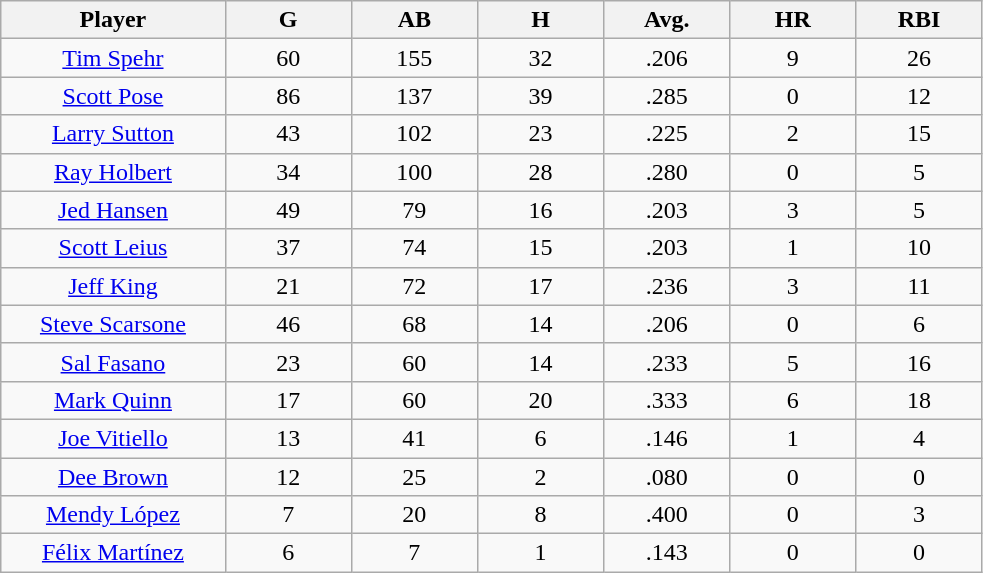<table class="wikitable sortable">
<tr>
<th bgcolor="#DDDDFF" width="16%">Player</th>
<th bgcolor="#DDDDFF" width="9%">G</th>
<th bgcolor="#DDDDFF" width="9%">AB</th>
<th bgcolor="#DDDDFF" width="9%">H</th>
<th bgcolor="#DDDDFF" width="9%">Avg.</th>
<th bgcolor="#DDDDFF" width="9%">HR</th>
<th bgcolor="#DDDDFF" width="9%">RBI</th>
</tr>
<tr align="center">
<td><a href='#'>Tim Spehr</a></td>
<td>60</td>
<td>155</td>
<td>32</td>
<td>.206</td>
<td>9</td>
<td>26</td>
</tr>
<tr align=center>
<td><a href='#'>Scott Pose</a></td>
<td>86</td>
<td>137</td>
<td>39</td>
<td>.285</td>
<td>0</td>
<td>12</td>
</tr>
<tr align=center>
<td><a href='#'>Larry Sutton</a></td>
<td>43</td>
<td>102</td>
<td>23</td>
<td>.225</td>
<td>2</td>
<td>15</td>
</tr>
<tr align=center>
<td><a href='#'>Ray Holbert</a></td>
<td>34</td>
<td>100</td>
<td>28</td>
<td>.280</td>
<td>0</td>
<td>5</td>
</tr>
<tr align=center>
<td><a href='#'>Jed Hansen</a></td>
<td>49</td>
<td>79</td>
<td>16</td>
<td>.203</td>
<td>3</td>
<td>5</td>
</tr>
<tr align=center>
<td><a href='#'>Scott Leius</a></td>
<td>37</td>
<td>74</td>
<td>15</td>
<td>.203</td>
<td>1</td>
<td>10</td>
</tr>
<tr align=center>
<td><a href='#'>Jeff King</a></td>
<td>21</td>
<td>72</td>
<td>17</td>
<td>.236</td>
<td>3</td>
<td>11</td>
</tr>
<tr align=center>
<td><a href='#'>Steve Scarsone</a></td>
<td>46</td>
<td>68</td>
<td>14</td>
<td>.206</td>
<td>0</td>
<td>6</td>
</tr>
<tr align=center>
<td><a href='#'>Sal Fasano</a></td>
<td>23</td>
<td>60</td>
<td>14</td>
<td>.233</td>
<td>5</td>
<td>16</td>
</tr>
<tr align=center>
<td><a href='#'>Mark Quinn</a></td>
<td>17</td>
<td>60</td>
<td>20</td>
<td>.333</td>
<td>6</td>
<td>18</td>
</tr>
<tr align=center>
<td><a href='#'>Joe Vitiello</a></td>
<td>13</td>
<td>41</td>
<td>6</td>
<td>.146</td>
<td>1</td>
<td>4</td>
</tr>
<tr align=center>
<td><a href='#'>Dee Brown</a></td>
<td>12</td>
<td>25</td>
<td>2</td>
<td>.080</td>
<td>0</td>
<td>0</td>
</tr>
<tr align=center>
<td><a href='#'>Mendy López</a></td>
<td>7</td>
<td>20</td>
<td>8</td>
<td>.400</td>
<td>0</td>
<td>3</td>
</tr>
<tr align=center>
<td><a href='#'>Félix Martínez</a></td>
<td>6</td>
<td>7</td>
<td>1</td>
<td>.143</td>
<td>0</td>
<td>0</td>
</tr>
</table>
